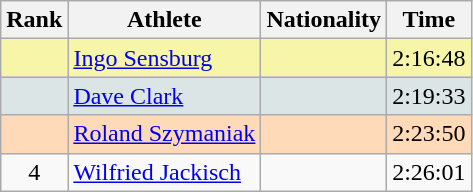<table class="wikitable sortable">
<tr>
<th>Rank</th>
<th>Athlete</th>
<th>Nationality</th>
<th>Time</th>
</tr>
<tr bgcolor=#F7F6A8>
<td align=center></td>
<td><a href='#'>Ingo Sensburg</a></td>
<td></td>
<td>2:16:48</td>
</tr>
<tr bgcolor=#DCE5E5>
<td align=center></td>
<td><a href='#'>Dave Clark</a></td>
<td></td>
<td>2:19:33</td>
</tr>
<tr bgcolor=#FFDAB9>
<td align=center></td>
<td><a href='#'>Roland Szymaniak</a></td>
<td></td>
<td>2:23:50</td>
</tr>
<tr>
<td align=center>4</td>
<td><a href='#'>Wilfried Jackisch</a></td>
<td></td>
<td>2:26:01</td>
</tr>
</table>
